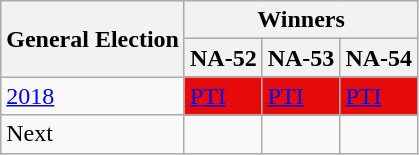<table class="wikitable">
<tr>
<th rowspan="2">General Election</th>
<th colspan="3">Winners</th>
</tr>
<tr>
<th>NA-52</th>
<th>NA-53</th>
<th>NA-54</th>
</tr>
<tr>
<td><a href='#'>2018</a></td>
<td bgcolor=#e70a0a><a href='#'>PTI</a></td>
<td bgcolor=#e70a0a><a href='#'>PTI</a></td>
<td bgcolor=#e70a0a><a href='#'>PTI</a></td>
</tr>
<tr>
<td>Next</td>
<td></td>
<td></td>
<td></td>
</tr>
</table>
